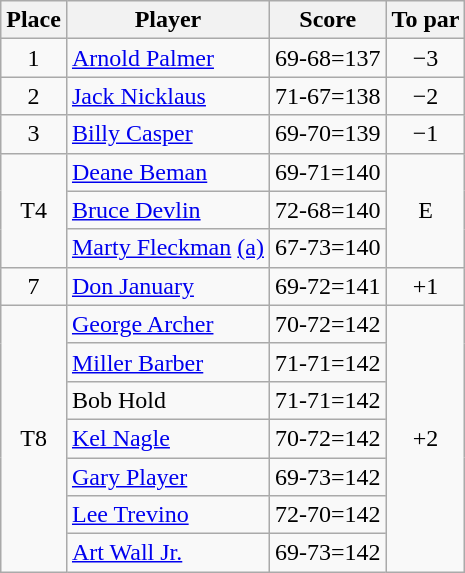<table class=wikitable>
<tr>
<th>Place</th>
<th>Player</th>
<th>Score</th>
<th>To par</th>
</tr>
<tr>
<td align=center>1</td>
<td> <a href='#'>Arnold Palmer</a></td>
<td>69-68=137</td>
<td align=center>−3</td>
</tr>
<tr>
<td align=center>2</td>
<td> <a href='#'>Jack Nicklaus</a></td>
<td>71-67=138</td>
<td align=center>−2</td>
</tr>
<tr>
<td align=center>3</td>
<td> <a href='#'>Billy Casper</a></td>
<td>69-70=139</td>
<td align=center>−1</td>
</tr>
<tr>
<td rowspan=3 align=center>T4</td>
<td> <a href='#'>Deane Beman</a></td>
<td>69-71=140</td>
<td rowspan=3 align=center>E</td>
</tr>
<tr>
<td> <a href='#'>Bruce Devlin</a></td>
<td>72-68=140</td>
</tr>
<tr>
<td> <a href='#'>Marty Fleckman</a> <a href='#'>(a)</a></td>
<td>67-73=140</td>
</tr>
<tr>
<td align=center>7</td>
<td> <a href='#'>Don January</a></td>
<td>69-72=141</td>
<td align=center>+1</td>
</tr>
<tr>
<td rowspan=7 align=center>T8</td>
<td> <a href='#'>George Archer</a></td>
<td>70-72=142</td>
<td rowspan=7 align=center>+2</td>
</tr>
<tr>
<td> <a href='#'>Miller Barber</a></td>
<td>71-71=142</td>
</tr>
<tr>
<td> Bob Hold</td>
<td>71-71=142</td>
</tr>
<tr>
<td> <a href='#'>Kel Nagle</a></td>
<td>70-72=142</td>
</tr>
<tr>
<td> <a href='#'>Gary Player</a></td>
<td>69-73=142</td>
</tr>
<tr>
<td> <a href='#'>Lee Trevino</a></td>
<td>72-70=142</td>
</tr>
<tr>
<td> <a href='#'>Art Wall Jr.</a></td>
<td>69-73=142</td>
</tr>
</table>
